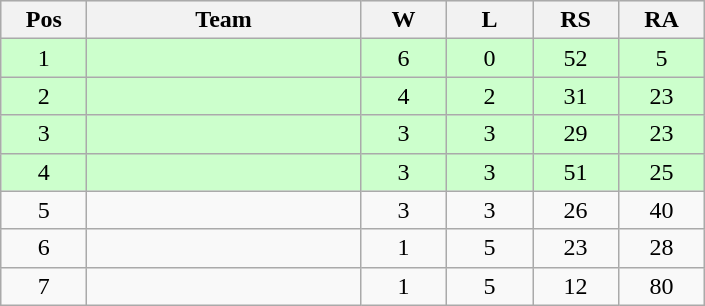<table class="wikitable gauche" style="text-align:center">
<tr bgcolor="e5e5e5">
<th width="50">Pos</th>
<th width="175">Team</th>
<th width="50">W</th>
<th width="50">L</th>
<th width="50">RS</th>
<th width="50">RA</th>
</tr>
<tr bgcolor=ccffcc>
<td>1</td>
<td align=left></td>
<td>6</td>
<td>0</td>
<td>52</td>
<td>5</td>
</tr>
<tr bgcolor=ccffcc>
<td>2</td>
<td align=left></td>
<td>4</td>
<td>2</td>
<td>31</td>
<td>23</td>
</tr>
<tr bgcolor=ccffcc>
<td>3</td>
<td align=left></td>
<td>3</td>
<td>3</td>
<td>29</td>
<td>23</td>
</tr>
<tr bgcolor=ccffcc>
<td>4</td>
<td align=left></td>
<td>3</td>
<td>3</td>
<td>51</td>
<td>25</td>
</tr>
<tr>
<td>5</td>
<td align=left></td>
<td>3</td>
<td>3</td>
<td>26</td>
<td>40</td>
</tr>
<tr>
<td>6</td>
<td align=left></td>
<td>1</td>
<td>5</td>
<td>23</td>
<td>28</td>
</tr>
<tr>
<td>7</td>
<td align=left></td>
<td>1</td>
<td>5</td>
<td>12</td>
<td>80</td>
</tr>
</table>
